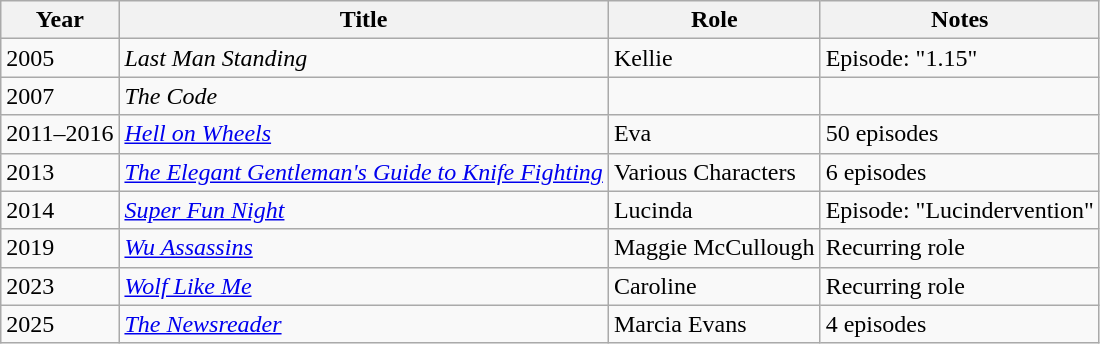<table class="wikitable sortable">
<tr>
<th>Year</th>
<th>Title</th>
<th>Role</th>
<th>Notes</th>
</tr>
<tr>
<td>2005</td>
<td><em>Last Man Standing</em></td>
<td>Kellie</td>
<td>Episode: "1.15"</td>
</tr>
<tr>
<td>2007</td>
<td><em>The Code</em></td>
<td></td>
<td></td>
</tr>
<tr>
<td>2011–2016</td>
<td><em><a href='#'>Hell on Wheels</a></em></td>
<td>Eva</td>
<td>50 episodes</td>
</tr>
<tr>
<td>2013</td>
<td><em><a href='#'>The Elegant Gentleman's Guide to Knife Fighting</a></em></td>
<td>Various Characters</td>
<td>6 episodes</td>
</tr>
<tr>
<td>2014</td>
<td><em><a href='#'>Super Fun Night</a></em></td>
<td>Lucinda</td>
<td>Episode: "Lucindervention"</td>
</tr>
<tr>
<td>2019</td>
<td><em><a href='#'>Wu Assassins</a></em></td>
<td>Maggie McCullough</td>
<td>Recurring role</td>
</tr>
<tr>
<td>2023</td>
<td><em><a href='#'>Wolf Like Me</a></em></td>
<td>Caroline</td>
<td>Recurring role</td>
</tr>
<tr>
<td>2025</td>
<td><em><a href='#'>The Newsreader</a></em></td>
<td>Marcia Evans</td>
<td>4 episodes</td>
</tr>
</table>
